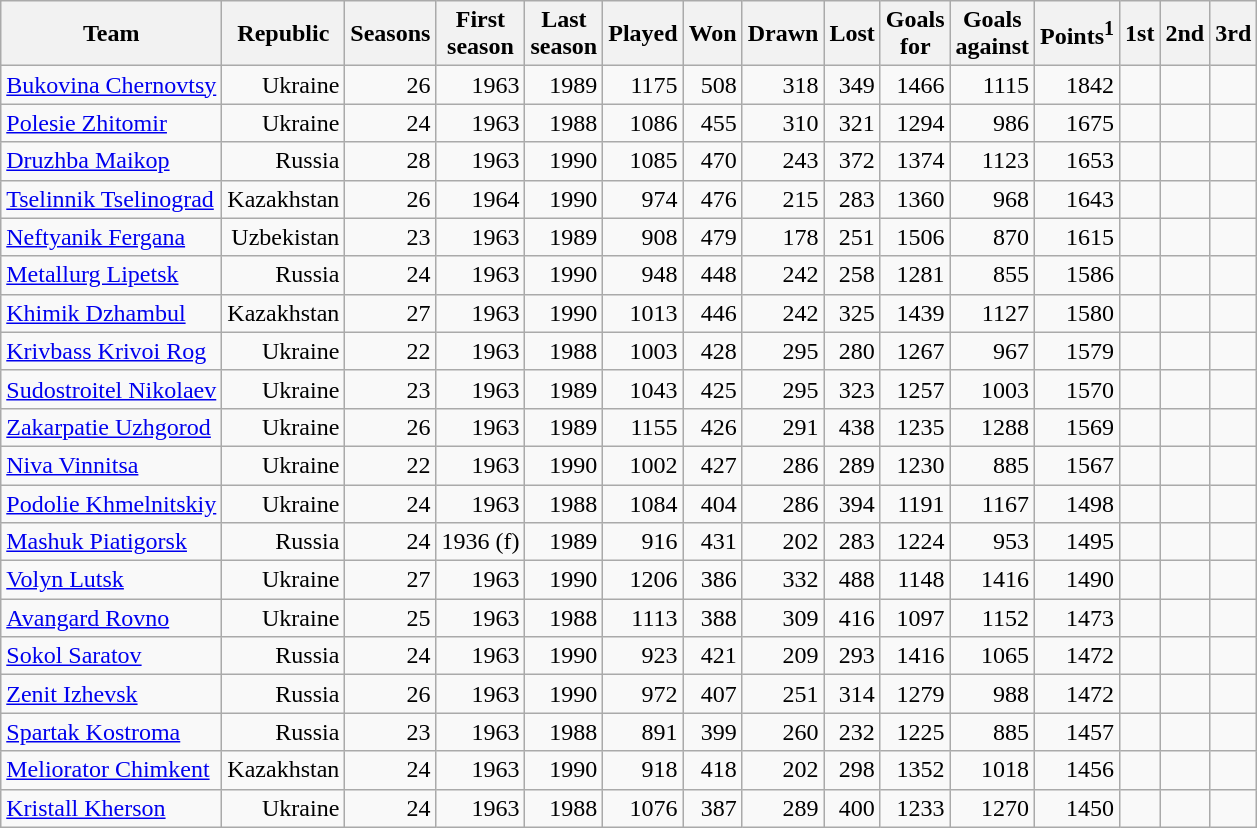<table class="wikitable sortable">
<tr>
<th>Team</th>
<th>Republic</th>
<th>Seasons</th>
<th>First<br>season</th>
<th>Last<br>season</th>
<th>Played</th>
<th>Won</th>
<th>Drawn</th>
<th>Lost</th>
<th>Goals<br>for</th>
<th>Goals<br>against</th>
<th>Points<sup>1</sup></th>
<th>1st</th>
<th>2nd</th>
<th>3rd</th>
</tr>
<tr style="text-align:right;">
<td align="left"><a href='#'>Bukovina Chernovtsy</a></td>
<td>Ukraine</td>
<td>26</td>
<td>1963</td>
<td>1989</td>
<td>1175</td>
<td>508</td>
<td>318</td>
<td>349</td>
<td>1466</td>
<td>1115</td>
<td>1842</td>
<td></td>
<td></td>
<td></td>
</tr>
<tr style="text-align:right;">
<td align="left"><a href='#'>Polesie Zhitomir</a></td>
<td>Ukraine</td>
<td>24</td>
<td>1963</td>
<td>1988</td>
<td>1086</td>
<td>455</td>
<td>310</td>
<td>321</td>
<td>1294</td>
<td>986</td>
<td>1675</td>
<td></td>
<td></td>
<td></td>
</tr>
<tr style="text-align:right;">
<td align="left"><a href='#'>Druzhba Maikop</a></td>
<td>Russia</td>
<td>28</td>
<td>1963</td>
<td>1990</td>
<td>1085</td>
<td>470</td>
<td>243</td>
<td>372</td>
<td>1374</td>
<td>1123</td>
<td>1653</td>
<td></td>
<td></td>
<td></td>
</tr>
<tr style="text-align:right;">
<td align="left"><a href='#'>Tselinnik Tselinograd</a></td>
<td>Kazakhstan</td>
<td>26</td>
<td>1964</td>
<td>1990</td>
<td>974</td>
<td>476</td>
<td>215</td>
<td>283</td>
<td>1360</td>
<td>968</td>
<td>1643</td>
<td></td>
<td></td>
<td></td>
</tr>
<tr style="text-align:right;">
<td align="left"><a href='#'>Neftyanik Fergana</a></td>
<td>Uzbekistan</td>
<td>23</td>
<td>1963</td>
<td>1989</td>
<td>908</td>
<td>479</td>
<td>178</td>
<td>251</td>
<td>1506</td>
<td>870</td>
<td>1615</td>
<td></td>
<td></td>
<td></td>
</tr>
<tr style="text-align:right;">
<td align="left"><a href='#'>Metallurg Lipetsk</a></td>
<td>Russia</td>
<td>24</td>
<td>1963</td>
<td>1990</td>
<td>948</td>
<td>448</td>
<td>242</td>
<td>258</td>
<td>1281</td>
<td>855</td>
<td>1586</td>
<td></td>
<td></td>
<td></td>
</tr>
<tr style="text-align:right;">
<td align="left"><a href='#'>Khimik Dzhambul</a></td>
<td>Kazakhstan</td>
<td>27</td>
<td>1963</td>
<td>1990</td>
<td>1013</td>
<td>446</td>
<td>242</td>
<td>325</td>
<td>1439</td>
<td>1127</td>
<td>1580</td>
<td></td>
<td></td>
<td></td>
</tr>
<tr style="text-align:right;">
<td align="left"><a href='#'>Krivbass Krivoi Rog</a></td>
<td>Ukraine</td>
<td>22</td>
<td>1963</td>
<td>1988</td>
<td>1003</td>
<td>428</td>
<td>295</td>
<td>280</td>
<td>1267</td>
<td>967</td>
<td>1579</td>
<td></td>
<td></td>
<td></td>
</tr>
<tr style="text-align:right;">
<td align="left"><a href='#'>Sudostroitel Nikolaev</a></td>
<td>Ukraine</td>
<td>23</td>
<td>1963</td>
<td>1989</td>
<td>1043</td>
<td>425</td>
<td>295</td>
<td>323</td>
<td>1257</td>
<td>1003</td>
<td>1570</td>
<td></td>
<td></td>
<td></td>
</tr>
<tr style="text-align:right;">
<td align="left"><a href='#'>Zakarpatie Uzhgorod</a></td>
<td>Ukraine</td>
<td>26</td>
<td>1963</td>
<td>1989</td>
<td>1155</td>
<td>426</td>
<td>291</td>
<td>438</td>
<td>1235</td>
<td>1288</td>
<td>1569</td>
<td></td>
<td></td>
<td></td>
</tr>
<tr style="text-align:right;">
<td align="left"><a href='#'>Niva Vinnitsa</a></td>
<td>Ukraine</td>
<td>22</td>
<td>1963</td>
<td>1990</td>
<td>1002</td>
<td>427</td>
<td>286</td>
<td>289</td>
<td>1230</td>
<td>885</td>
<td>1567</td>
<td></td>
<td></td>
<td></td>
</tr>
<tr style="text-align:right;">
<td align="left"><a href='#'>Podolie Khmelnitskiy</a></td>
<td>Ukraine</td>
<td>24</td>
<td>1963</td>
<td>1988</td>
<td>1084</td>
<td>404</td>
<td>286</td>
<td>394</td>
<td>1191</td>
<td>1167</td>
<td>1498</td>
<td></td>
<td></td>
<td></td>
</tr>
<tr style="text-align:right;">
<td align="left"><a href='#'>Mashuk Piatigorsk</a></td>
<td>Russia</td>
<td>24</td>
<td>1936 (f)</td>
<td>1989</td>
<td>916</td>
<td>431</td>
<td>202</td>
<td>283</td>
<td>1224</td>
<td>953</td>
<td>1495</td>
<td></td>
<td></td>
<td></td>
</tr>
<tr style="text-align:right;">
<td align="left"><a href='#'>Volyn Lutsk</a></td>
<td>Ukraine</td>
<td>27</td>
<td>1963</td>
<td>1990</td>
<td>1206</td>
<td>386</td>
<td>332</td>
<td>488</td>
<td>1148</td>
<td>1416</td>
<td>1490</td>
<td></td>
<td></td>
<td></td>
</tr>
<tr style="text-align:right;">
<td align="left"><a href='#'>Avangard Rovno</a></td>
<td>Ukraine</td>
<td>25</td>
<td>1963</td>
<td>1988</td>
<td>1113</td>
<td>388</td>
<td>309</td>
<td>416</td>
<td>1097</td>
<td>1152</td>
<td>1473</td>
<td></td>
<td></td>
<td></td>
</tr>
<tr style="text-align:right;">
<td align="left"><a href='#'>Sokol Saratov</a></td>
<td>Russia</td>
<td>24</td>
<td>1963</td>
<td>1990</td>
<td>923</td>
<td>421</td>
<td>209</td>
<td>293</td>
<td>1416</td>
<td>1065</td>
<td>1472</td>
<td></td>
<td></td>
<td></td>
</tr>
<tr style="text-align:right;">
<td align="left"><a href='#'>Zenit Izhevsk</a></td>
<td>Russia</td>
<td>26</td>
<td>1963</td>
<td>1990</td>
<td>972</td>
<td>407</td>
<td>251</td>
<td>314</td>
<td>1279</td>
<td>988</td>
<td>1472</td>
<td></td>
<td></td>
<td></td>
</tr>
<tr style="text-align:right;">
<td align="left"><a href='#'>Spartak Kostroma</a></td>
<td>Russia</td>
<td>23</td>
<td>1963</td>
<td>1988</td>
<td>891</td>
<td>399</td>
<td>260</td>
<td>232</td>
<td>1225</td>
<td>885</td>
<td>1457</td>
<td></td>
<td></td>
<td></td>
</tr>
<tr style="text-align:right;">
<td align="left"><a href='#'>Meliorator Chimkent</a></td>
<td>Kazakhstan</td>
<td>24</td>
<td>1963</td>
<td>1990</td>
<td>918</td>
<td>418</td>
<td>202</td>
<td>298</td>
<td>1352</td>
<td>1018</td>
<td>1456</td>
<td></td>
<td></td>
<td></td>
</tr>
<tr style="text-align:right;">
<td align="left"><a href='#'>Kristall Kherson</a></td>
<td>Ukraine</td>
<td>24</td>
<td>1963</td>
<td>1988</td>
<td>1076</td>
<td>387</td>
<td>289</td>
<td>400</td>
<td>1233</td>
<td>1270</td>
<td>1450</td>
<td></td>
<td></td>
<td></td>
</tr>
</table>
